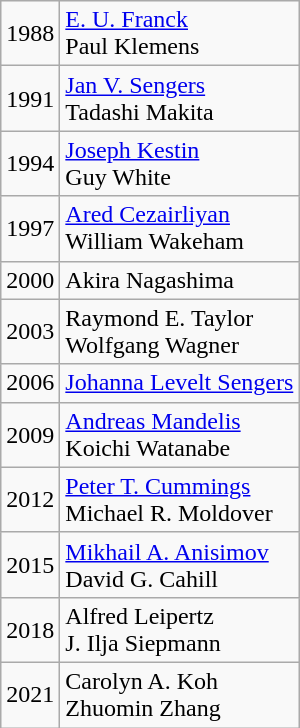<table class="wikitable">
<tr>
<td>1988</td>
<td><a href='#'>E. U. Franck</a><br>Paul Klemens</td>
</tr>
<tr>
<td>1991</td>
<td><a href='#'>Jan V. Sengers</a><br>Tadashi Makita</td>
</tr>
<tr>
<td>1994</td>
<td><a href='#'>Joseph Kestin</a><br>Guy White</td>
</tr>
<tr>
<td>1997</td>
<td><a href='#'>Ared Cezairliyan</a><br>William Wakeham</td>
</tr>
<tr>
<td>2000</td>
<td>Akira Nagashima</td>
</tr>
<tr>
<td>2003</td>
<td>Raymond E. Taylor<br>Wolfgang Wagner</td>
</tr>
<tr>
<td>2006</td>
<td><a href='#'>Johanna Levelt Sengers</a></td>
</tr>
<tr>
<td>2009</td>
<td><a href='#'>Andreas Mandelis</a><br>Koichi Watanabe</td>
</tr>
<tr>
<td>2012</td>
<td><a href='#'>Peter T. Cummings</a><br>Michael R. Moldover</td>
</tr>
<tr>
<td>2015</td>
<td><a href='#'>Mikhail A. Anisimov</a><br>David G. Cahill</td>
</tr>
<tr>
<td>2018</td>
<td>Alfred Leipertz<br>J. Ilja Siepmann</td>
</tr>
<tr>
<td>2021</td>
<td>Carolyn A. Koh<br>Zhuomin Zhang</td>
</tr>
</table>
